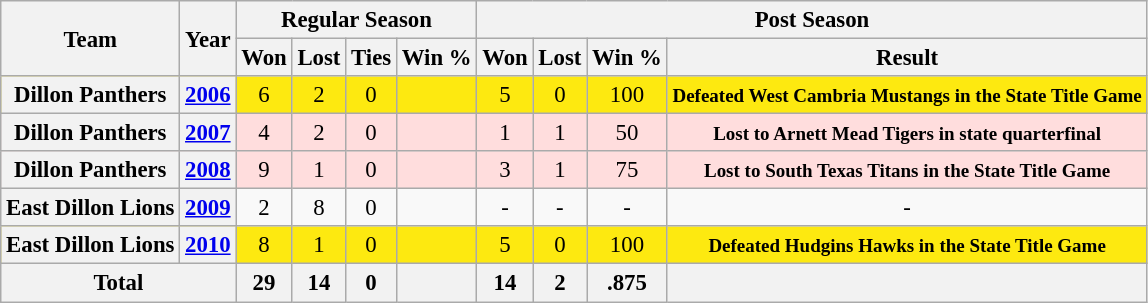<table class="wikitable" style="font-size: 95%; text-align:center;">
<tr>
<th rowspan="2">Team</th>
<th rowspan="2">Year</th>
<th colspan="4">Regular Season</th>
<th colspan="4">Post Season</th>
</tr>
<tr>
<th>Won</th>
<th>Lost</th>
<th>Ties</th>
<th>Win %</th>
<th>Won</th>
<th>Lost</th>
<th>Win %</th>
<th>Result</th>
</tr>
<tr ! style="background:#FDE910;">
<th>Dillon Panthers</th>
<th><a href='#'>2006</a></th>
<td>6</td>
<td>2</td>
<td>0</td>
<td></td>
<td>5</td>
<td>0</td>
<td>100</td>
<td><small><strong> Defeated West Cambria Mustangs in the State Title Game</strong></small></td>
</tr>
<tr ! style="background:#fdd;">
<th>Dillon Panthers</th>
<th><a href='#'>2007</a></th>
<td>4</td>
<td>2</td>
<td>0</td>
<td></td>
<td>1</td>
<td>1</td>
<td>50</td>
<td><small><strong>Lost to Arnett Mead Tigers in state quarterfinal</strong></small></td>
</tr>
<tr ! style="background:#fdd;">
<th>Dillon Panthers</th>
<th><a href='#'>2008</a></th>
<td>9</td>
<td>1</td>
<td>0</td>
<td></td>
<td>3</td>
<td>1</td>
<td>75</td>
<td><small><strong>Lost to South Texas Titans in the State Title Game</strong></small></td>
</tr>
<tr>
<th>East Dillon Lions</th>
<th><a href='#'>2009</a></th>
<td>2</td>
<td>8</td>
<td>0</td>
<td></td>
<td>-</td>
<td>-</td>
<td>-</td>
<td>-</td>
</tr>
<tr ! style="background:#FDE910;">
<th>East Dillon Lions</th>
<th><a href='#'>2010</a></th>
<td>8</td>
<td>1</td>
<td>0</td>
<td></td>
<td>5</td>
<td>0</td>
<td>100</td>
<td><small><strong>Defeated Hudgins Hawks in the State Title Game</strong></small></td>
</tr>
<tr>
<th colspan="2">Total</th>
<th>29</th>
<th>14</th>
<th>0</th>
<th></th>
<th>14</th>
<th>2</th>
<th>.875</th>
<th></th>
</tr>
</table>
